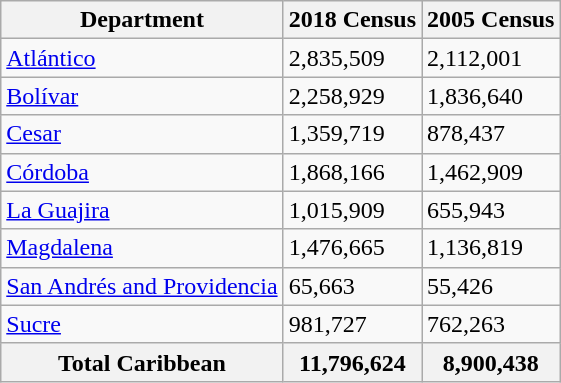<table class="wikitable col2right col3right">
<tr>
<th>Department</th>
<th>2018 Census</th>
<th>2005 Census</th>
</tr>
<tr>
<td><a href='#'>Atlántico</a></td>
<td>2,835,509</td>
<td>2,112,001</td>
</tr>
<tr>
<td><a href='#'>Bolívar</a></td>
<td>2,258,929</td>
<td>1,836,640</td>
</tr>
<tr>
<td><a href='#'>Cesar</a></td>
<td>1,359,719</td>
<td>878,437</td>
</tr>
<tr>
<td><a href='#'>Córdoba</a></td>
<td>1,868,166</td>
<td>1,462,909</td>
</tr>
<tr>
<td><a href='#'>La Guajira</a></td>
<td>1,015,909</td>
<td>655,943</td>
</tr>
<tr>
<td><a href='#'>Magdalena</a></td>
<td>1,476,665</td>
<td>1,136,819</td>
</tr>
<tr>
<td><a href='#'>San Andrés and Providencia</a></td>
<td>65,663</td>
<td>55,426</td>
</tr>
<tr>
<td><a href='#'>Sucre</a></td>
<td>981,727</td>
<td>762,263</td>
</tr>
<tr>
<th>Total Caribbean</th>
<th>11,796,624</th>
<th>8,900,438</th>
</tr>
</table>
